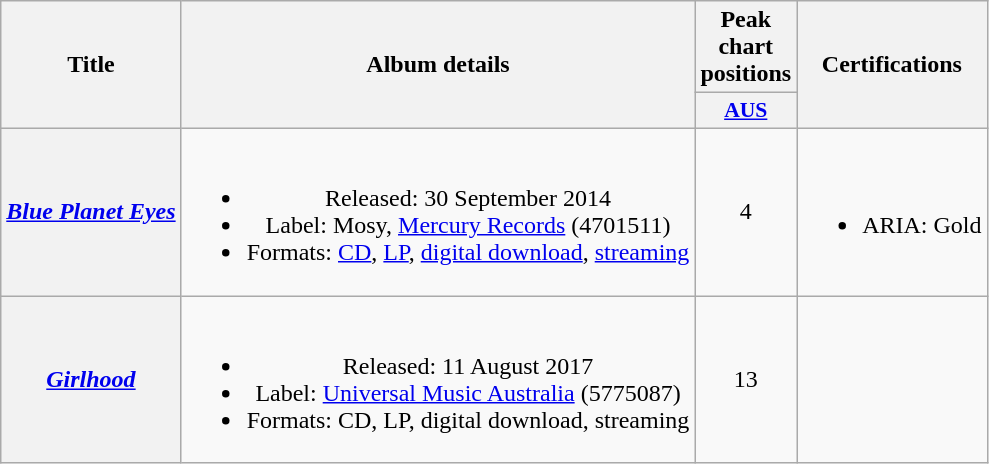<table class="wikitable plainrowheaders" style="text-align:center;">
<tr>
<th scope="col" rowspan="2">Title</th>
<th scope="col" rowspan="2">Album details</th>
<th scope="col" colspan="1">Peak chart positions</th>
<th scope="col" rowspan="2">Certifications</th>
</tr>
<tr>
<th scope="col" style="width:3em;font-size:90%;"><a href='#'>AUS</a><br></th>
</tr>
<tr>
<th scope="row"><em><a href='#'>Blue Planet Eyes</a></em></th>
<td><br><ul><li>Released: 30 September 2014</li><li>Label: Mosy, <a href='#'>Mercury Records</a> (4701511)</li><li>Formats: <a href='#'>CD</a>, <a href='#'>LP</a>, <a href='#'>digital download</a>, <a href='#'>streaming</a></li></ul></td>
<td>4</td>
<td><br><ul><li>ARIA: Gold</li></ul></td>
</tr>
<tr>
<th scope="row"><em><a href='#'>Girlhood</a></em></th>
<td><br><ul><li>Released: 11 August 2017</li><li>Label: <a href='#'>Universal Music Australia</a> (5775087)</li><li>Formats: CD, LP, digital download, streaming</li></ul></td>
<td>13</td>
<td></td>
</tr>
</table>
